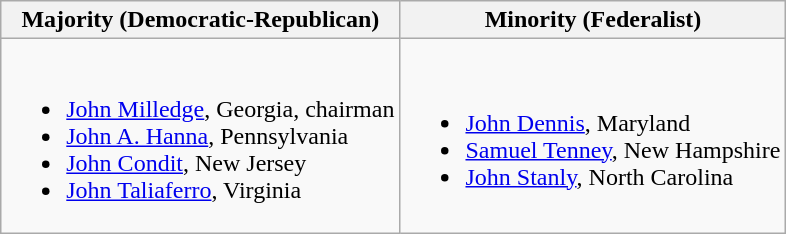<table class=wikitable>
<tr>
<th>Majority (Democratic-Republican)</th>
<th>Minority (Federalist)</th>
</tr>
<tr>
<td><br><ul><li><a href='#'>John Milledge</a>, Georgia, chairman</li><li><a href='#'>John A. Hanna</a>, Pennsylvania</li><li><a href='#'>John Condit</a>, New Jersey</li><li><a href='#'>John Taliaferro</a>, Virginia</li></ul></td>
<td><br><ul><li><a href='#'>John Dennis</a>, Maryland</li><li><a href='#'>Samuel Tenney</a>, New Hampshire</li><li><a href='#'>John Stanly</a>, North Carolina</li></ul></td>
</tr>
</table>
